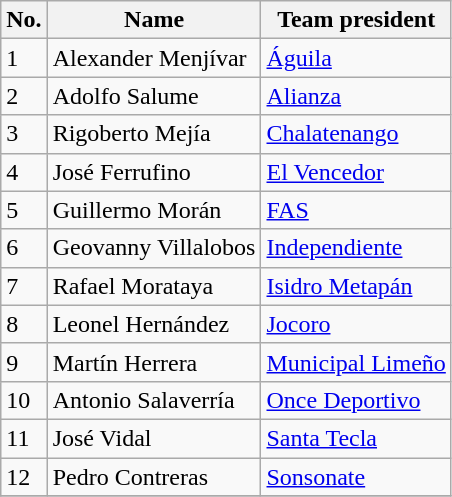<table class="wikitable" style="text-align: left">
<tr>
<th>No.</th>
<th>Name</th>
<th>Team president</th>
</tr>
<tr>
<td>1</td>
<td>Alexander Menjívar</td>
<td><a href='#'>Águila</a></td>
</tr>
<tr>
<td>2</td>
<td>Adolfo Salume</td>
<td><a href='#'>Alianza</a></td>
</tr>
<tr>
<td>3</td>
<td>Rigoberto Mejía</td>
<td><a href='#'>Chalatenango</a></td>
</tr>
<tr>
<td>4</td>
<td>José Ferrufino</td>
<td><a href='#'>El Vencedor</a></td>
</tr>
<tr>
<td>5</td>
<td>Guillermo Morán</td>
<td><a href='#'>FAS</a></td>
</tr>
<tr>
<td>6</td>
<td>Geovanny Villalobos</td>
<td><a href='#'>Independiente</a></td>
</tr>
<tr>
<td>7</td>
<td>Rafael Morataya</td>
<td><a href='#'>Isidro Metapán</a></td>
</tr>
<tr>
<td>8</td>
<td>Leonel Hernández</td>
<td><a href='#'>Jocoro</a></td>
</tr>
<tr>
<td>9</td>
<td>Martín Herrera</td>
<td><a href='#'>Municipal Limeño</a></td>
</tr>
<tr>
<td>10</td>
<td>Antonio Salaverría</td>
<td><a href='#'>Once Deportivo</a></td>
</tr>
<tr>
<td>11</td>
<td>José Vidal</td>
<td><a href='#'>Santa Tecla</a></td>
</tr>
<tr>
<td>12</td>
<td>Pedro Contreras</td>
<td><a href='#'>Sonsonate</a></td>
</tr>
<tr>
</tr>
</table>
